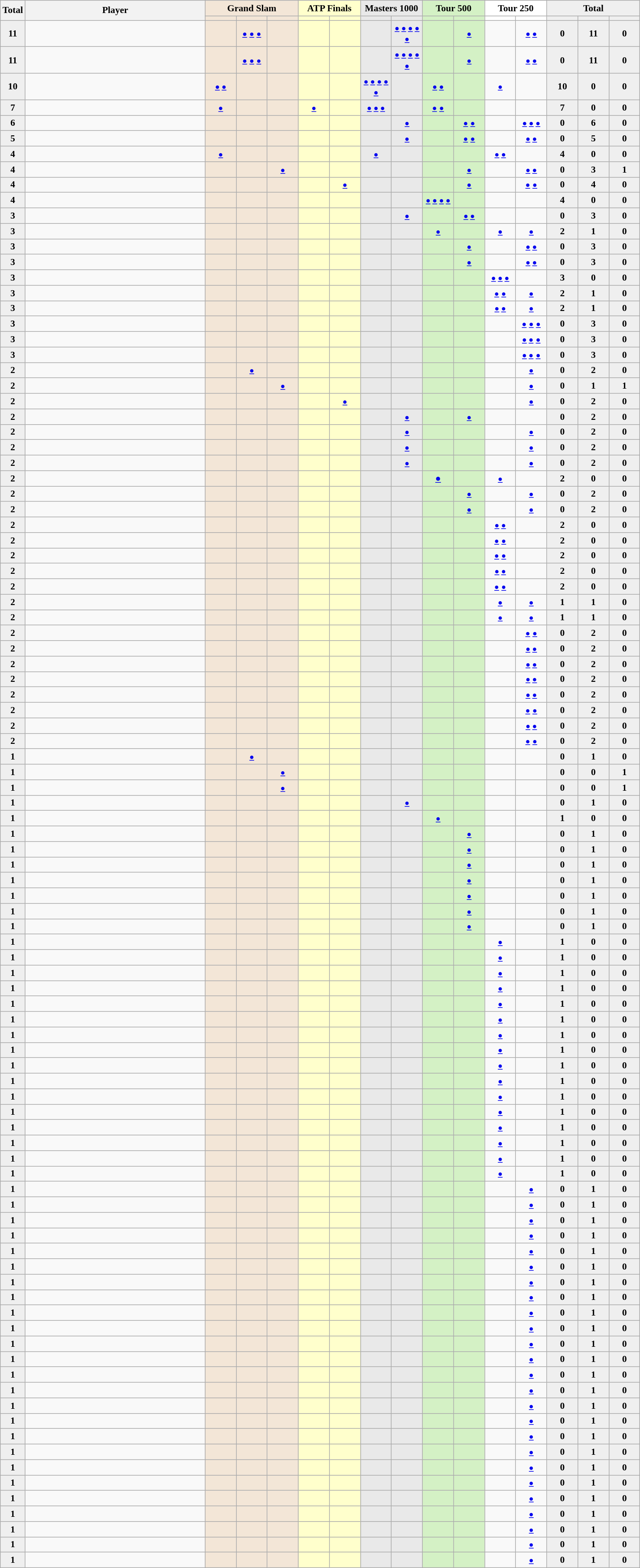<table class="sortable wikitable" style="font-size:90%">
<tr>
<th style="width:30px;" rowspan="2">Total</th>
<th style="width:270px;" rowspan="2">Player</th>
<th style="background-color:#f3e6d7;" colspan="3">Grand Slam</th>
<th style="background-color:#ffffcc;" colspan="2">ATP Finals</th>
<th style="background-color:#e9e9e9;" colspan="2">Masters 1000</th>
<th style="background-color:#d4f1c5;" colspan="2">Tour 500</th>
<th style="background-color:#ffffff;" colspan="2">Tour 250</th>
<th style="background-color:#efefef;" colspan="3">Total</th>
</tr>
<tr>
<th style="width:41px; background-color:#f3e6d7;"></th>
<th style="width:41px; background-color:#f3e6d7;"></th>
<th style="width:41px; background-color:#f3e6d7;"></th>
<th style="width:41px; background-color:#ffffcc;"></th>
<th style="width:41px; background-color:#ffffcc;"></th>
<th style="width:41px; background-color:#e9e9e9;"></th>
<th style="width:41px; background-color:#e9e9e9;"></th>
<th style="width:41px; background-color:#d4f1c5;"></th>
<th style="width:41px; background-color:#d4f1c5;"></th>
<th style="width:41px; background-color:#ffffff;"></th>
<th style="width:41px; background-color:#ffffff;"></th>
<th style="width:41px; background-color:#efefef;"></th>
<th style="width:41px; background-color:#efefef;"></th>
<th style="width:41px; background-color:#efefef;"></th>
</tr>
<tr align="center">
<td style="background:#efefef;"><strong>11 </strong></td>
<td align="left"></td>
<td style="background:#F3E6D7;"></td>
<td style="background:#F3E6D7;"><small><a href='#'>●</a></small> <small><a href='#'>●</a></small> <small><a href='#'>●</a></small></td>
<td style="background:#F3E6D7;"></td>
<td style="background:#ffc;"></td>
<td style="background:#ffc;"></td>
<td style="background:#E9E9E9;"></td>
<td style="background:#E9E9E9;"><small><a href='#'>●</a> <a href='#'>●</a> <a href='#'>●</a> <a href='#'>●</a> <a href='#'>●</a></small></td>
<td style="background:#D4F1C5;"></td>
<td style="background:#D4F1C5;"><small><a href='#'>●</a></small></td>
<td></td>
<td><small><a href='#'>●</a> <a href='#'>●</a></small></td>
<td style="background:#efefef;"><strong>0 </strong></td>
<td style="background:#efefef;"><strong>11 </strong></td>
<td style="background:#efefef;"><strong>0</strong></td>
</tr>
<tr align="center">
<td style="background:#efefef;"><strong>11 </strong></td>
<td align="left"></td>
<td style="background:#F3E6D7;"></td>
<td style="background:#F3E6D7;"><small><a href='#'>●</a></small> <small><a href='#'>●</a></small> <small><a href='#'>●</a></small></td>
<td style="background:#F3E6D7;"></td>
<td style="background:#ffc;"></td>
<td style="background:#ffc;"></td>
<td style="background:#E9E9E9;"></td>
<td style="background:#E9E9E9;"><small><a href='#'>●</a> <a href='#'>●</a> <a href='#'>●</a> <a href='#'>●</a> <a href='#'>●</a></small></td>
<td style="background:#D4F1C5;"></td>
<td style="background:#D4F1C5;"><small><a href='#'>●</a></small></td>
<td></td>
<td><small><a href='#'>●</a> <a href='#'>●</a></small></td>
<td style="background:#efefef;"><strong>0 </strong></td>
<td style="background:#efefef;"><strong>11 </strong></td>
<td style="background:#efefef;"><strong>0</strong></td>
</tr>
<tr align="center">
<td style="background:#efefef;"><strong>10</strong></td>
<td align="left"></td>
<td style="background:#F3E6D7;"><small><a href='#'>●</a> <a href='#'>●</a></small></td>
<td style="background:#F3E6D7;"></td>
<td style="background:#F3E6D7;"></td>
<td style="background:#ffc;"></td>
<td style="background:#ffc;"></td>
<td style="background:#E9E9E9;"><small><a href='#'>●</a> <a href='#'>●</a> <a href='#'>●</a> <a href='#'>●</a> <a href='#'>●</a></small></td>
<td style="background:#E9E9E9;"></td>
<td style="background:#D4F1C5;"><small><a href='#'>●</a> <a href='#'>●</a></small></td>
<td style="background:#D4F1C5;"></td>
<td><small><a href='#'>●</a></small></td>
<td></td>
<td style="background:#efefef;"><strong>10 </strong></td>
<td style="background:#efefef;"><strong>0 </strong></td>
<td style="background:#efefef;"><strong>0</strong></td>
</tr>
<tr align="center">
<td style="background:#efefef;"><strong>7 </strong></td>
<td align="left"></td>
<td style="background:#F3E6D7;"><small><a href='#'>●</a></small></td>
<td style="background:#F3E6D7;"></td>
<td style="background:#F3E6D7;"></td>
<td style="background:#ffc;"> <small><a href='#'>●</a></small></td>
<td style="background:#ffc;"></td>
<td style="background:#E9E9E9;"><small><a href='#'>●</a> <a href='#'>●</a> <a href='#'>●</a> </small></td>
<td style="background:#E9E9E9;"></td>
<td style="background:#D4F1C5;"><small><a href='#'>●</a></small> <small><a href='#'>●</a></small></td>
<td style="background:#D4F1C5;"></td>
<td></td>
<td></td>
<td style="background:#efefef;"><strong>7 </strong></td>
<td style="background:#efefef;"><strong>0 </strong></td>
<td style="background:#efefef;"><strong>0</strong></td>
</tr>
<tr align="center">
<td style="background:#efefef;"><strong>6 </strong></td>
<td align="left"></td>
<td style="background:#F3E6D7;"></td>
<td style="background:#F3E6D7;"></td>
<td style="background:#F3E6D7;"></td>
<td style="background:#ffc;"></td>
<td style="background:#ffc;"></td>
<td style="background:#E9E9E9;"></td>
<td style="background:#E9E9E9;"><small><a href='#'>●</a></small></td>
<td style="background:#D4F1C5;"></td>
<td style="background:#D4F1C5;"><small><a href='#'>●</a></small> <small><a href='#'>●</a></small></td>
<td></td>
<td><small><a href='#'>●</a> <a href='#'>●</a> <a href='#'>●</a></small></td>
<td style="background:#efefef;"><strong>0 </strong></td>
<td style="background:#efefef;"><strong>6 </strong></td>
<td style="background:#efefef;"><strong>0</strong></td>
</tr>
<tr align="center">
<td style="background:#efefef;"><strong>5 </strong></td>
<td align="left"></td>
<td style="background:#F3E6D7;"></td>
<td style="background:#F3E6D7;"></td>
<td style="background:#F3E6D7;"></td>
<td style="background:#ffc;"></td>
<td style="background:#ffc;"></td>
<td style="background:#E9E9E9;"></td>
<td style="background:#E9E9E9;"><small><a href='#'>●</a></small></td>
<td style="background:#D4F1C5;"></td>
<td style="background:#D4F1C5;"><small><a href='#'>●</a></small> <small><a href='#'>●</a></small></td>
<td></td>
<td><small><a href='#'>●</a> <a href='#'>●</a></small></td>
<td style="background:#efefef;"><strong>0 </strong></td>
<td style="background:#efefef;"><strong>5 </strong></td>
<td style="background:#efefef;"><strong>0</strong></td>
</tr>
<tr align="center">
<td style="background:#efefef;"><strong>4 </strong></td>
<td align="left"></td>
<td style="background:#F3E6D7;"><small><a href='#'>●</a></small></td>
<td style="background:#F3E6D7;"></td>
<td style="background:#F3E6D7;"></td>
<td style="background:#ffc;"></td>
<td style="background:#ffc;"></td>
<td style="background:#E9E9E9;"><small><a href='#'>●</a></small></td>
<td style="background:#E9E9E9;"></td>
<td style="background:#D4F1C5;"></td>
<td style="background:#D4F1C5;"></td>
<td><small><a href='#'>●</a> <a href='#'>●</a></small></td>
<td></td>
<td style="background:#efefef;"><strong>4 </strong></td>
<td style="background:#efefef;"><strong>0 </strong></td>
<td style="background:#efefef;"><strong>0</strong></td>
</tr>
<tr align="center">
<td style="background:#efefef;"><strong>4 </strong></td>
<td align="left"></td>
<td style="background:#F3E6D7;"></td>
<td style="background:#F3E6D7;"></td>
<td style="background:#F3E6D7;"><small> <a href='#'>●</a></small></td>
<td style="background:#ffc;"></td>
<td style="background:#ffc;"></td>
<td style="background:#E9E9E9;"></td>
<td style="background:#E9E9E9;"></td>
<td style="background:#D4F1C5;"></td>
<td style="background:#D4F1C5;"> <small><a href='#'>●</a></small></td>
<td></td>
<td><small><a href='#'>●</a> <a href='#'>●</a></small></td>
<td style="background:#efefef;"><strong>0 </strong></td>
<td style="background:#efefef;"><strong>3 </strong></td>
<td style="background:#efefef;"><strong>1</strong></td>
</tr>
<tr align="center">
<td style="background:#efefef;"><strong>4 </strong></td>
<td align="left"></td>
<td style="background:#F3E6D7;"></td>
<td style="background:#F3E6D7;"></td>
<td style="background:#F3E6D7;"></td>
<td style="background:#ffc;"></td>
<td style="background:#ffc;"><small><a href='#'>●</a></small></td>
<td style="background:#E9E9E9;"></td>
<td style="background:#E9E9E9;"></td>
<td style="background:#D4F1C5;"></td>
<td style="background:#D4F1C5;"><small><a href='#'>●</a></small></td>
<td></td>
<td><small><a href='#'>●</a></small> <small><a href='#'>●</a></small></td>
<td style="background:#efefef;"><strong>0 </strong></td>
<td style="background:#efefef;"><strong>4 </strong></td>
<td style="background:#efefef;"><strong>0</strong></td>
</tr>
<tr align="center">
<td style="background:#efefef;"><strong>4 </strong></td>
<td align="left"></td>
<td style="background:#F3E6D7;"></td>
<td style="background:#F3E6D7;"></td>
<td style="background:#F3E6D7;"></td>
<td style="background:#ffc;"></td>
<td style="background:#ffc;"></td>
<td style="background:#E9E9E9;"></td>
<td style="background:#E9E9E9;"></td>
<td style="background:#D4F1C5;"><small><a href='#'>●</a> <a href='#'>●</a> <a href='#'>●</a> <a href='#'>●</a></small></td>
<td style="background:#D4F1C5;"></td>
<td></td>
<td></td>
<td style="background:#efefef;"><strong>4 </strong></td>
<td style="background:#efefef;"><strong>0 </strong></td>
<td style="background:#efefef;"><strong>0</strong></td>
</tr>
<tr align="center">
<td style="background:#efefef;"><strong>3 </strong></td>
<td align="left"></td>
<td style="background:#F3E6D7;"></td>
<td style="background:#F3E6D7;"></td>
<td style="background:#F3E6D7;"></td>
<td style="background:#ffc;"></td>
<td style="background:#ffc;"></td>
<td style="background:#E9E9E9;"></td>
<td style="background:#E9E9E9;"><small><a href='#'>●</a></small></td>
<td style="background:#D4F1C5;"></td>
<td style="background:#D4F1C5;"><small><a href='#'>●</a> <a href='#'>●</a></small></td>
<td></td>
<td></td>
<td style="background:#efefef;"><strong>0 </strong></td>
<td style="background:#efefef;"><strong>3 </strong></td>
<td style="background:#efefef;"><strong>0</strong></td>
</tr>
<tr align="center">
<td style="background:#efefef;"><strong>3 </strong></td>
<td align="left"></td>
<td style="background:#F3E6D7;"></td>
<td style="background:#F3E6D7;"></td>
<td style="background:#F3E6D7;"></td>
<td style="background:#ffc;"></td>
<td style="background:#ffc;"></td>
<td style="background:#E9E9E9;"></td>
<td style="background:#E9E9E9;"></td>
<td style="background:#D4F1C5;"><small><a href='#'>●</a></small></td>
<td style="background:#D4F1C5;"></td>
<td><small><a href='#'>●</a></small></td>
<td><small><a href='#'>●</a></small></td>
<td style="background:#efefef;"><strong>2 </strong></td>
<td style="background:#efefef;"><strong>1 </strong></td>
<td style="background:#efefef;"><strong>0</strong></td>
</tr>
<tr align="center">
<td style="background:#efefef;"><strong>3 </strong></td>
<td align="left"></td>
<td style="background:#F3E6D7;"></td>
<td style="background:#F3E6D7;"></td>
<td style="background:#F3E6D7;"></td>
<td style="background:#ffc;"></td>
<td style="background:#ffc;"></td>
<td style="background:#E9E9E9;"></td>
<td style="background:#E9E9E9;"></td>
<td style="background:#D4F1C5;"></td>
<td style="background:#D4F1C5;"><small><a href='#'>●</a></small></td>
<td></td>
<td><small><a href='#'>●</a> <a href='#'>●</a></small></td>
<td style="background:#efefef;"><strong>0 </strong></td>
<td style="background:#efefef;"><strong>3 </strong></td>
<td style="background:#efefef;"><strong>0</strong></td>
</tr>
<tr align="center">
<td style="background:#efefef;"><strong>3 </strong></td>
<td align="left"></td>
<td style="background:#F3E6D7;"></td>
<td style="background:#F3E6D7;"></td>
<td style="background:#F3E6D7;"></td>
<td style="background:#ffc;"></td>
<td style="background:#ffc;"></td>
<td style="background:#E9E9E9;"></td>
<td style="background:#E9E9E9;"></td>
<td style="background:#D4F1C5;"></td>
<td style="background:#D4F1C5;"> <small><a href='#'>●</a></small></td>
<td></td>
<td><small><a href='#'>●</a> <a href='#'>●</a></small></td>
<td style="background:#efefef;"><strong>0 </strong></td>
<td style="background:#efefef;"><strong>3 </strong></td>
<td style="background:#efefef;"><strong>0</strong></td>
</tr>
<tr align="center">
<td style="background:#efefef;"><strong>3 </strong></td>
<td align="left"></td>
<td style="background:#F3E6D7;"></td>
<td style="background:#F3E6D7;"></td>
<td style="background:#F3E6D7;"></td>
<td style="background:#ffc;"></td>
<td style="background:#ffc;"></td>
<td style="background:#E9E9E9;"></td>
<td style="background:#E9E9E9;"></td>
<td style="background:#D4F1C5;"></td>
<td style="background:#D4F1C5;"></td>
<td><small><a href='#'>●</a> <a href='#'>●</a> <a href='#'>●</a></small></td>
<td></td>
<td style="background:#efefef;"><strong>3 </strong></td>
<td style="background:#efefef;"><strong>0 </strong></td>
<td style="background:#efefef;"><strong>0</strong></td>
</tr>
<tr align="center">
<td style="background:#efefef;"><strong>3</strong></td>
<td align="left"></td>
<td style="background:#F3E6D7;"></td>
<td style="background:#F3E6D7;"></td>
<td style="background:#F3E6D7;"></td>
<td style="background:#ffc;"></td>
<td style="background:#ffc;"></td>
<td style="background:#E9E9E9;"></td>
<td style="background:#E9E9E9;"></td>
<td style="background:#D4F1C5;"></td>
<td style="background:#D4F1C5;"></td>
<td><small><a href='#'>●</a></small> <small><a href='#'>●</a></small></td>
<td><small><a href='#'>●</a></small></td>
<td style="background:#efefef;"><strong>2 </strong></td>
<td style="background:#efefef;"><strong>1 </strong></td>
<td style="background:#efefef;"><strong>0</strong></td>
</tr>
<tr align="center">
<td style="background:#efefef;"><strong>3 </strong></td>
<td align="left"></td>
<td style="background:#F3E6D7;"></td>
<td style="background:#F3E6D7;"></td>
<td style="background:#F3E6D7;"></td>
<td style="background:#ffc;"></td>
<td style="background:#ffc;"></td>
<td style="background:#E9E9E9;"></td>
<td style="background:#E9E9E9;"></td>
<td style="background:#D4F1C5;"></td>
<td style="background:#D4F1C5;"></td>
<td><small><a href='#'>●</a> <a href='#'>●</a></small></td>
<td><small><a href='#'>●</a></small></td>
<td style="background:#efefef;"><strong>2 </strong></td>
<td style="background:#efefef;"><strong>1 </strong></td>
<td style="background:#efefef;"><strong>0</strong></td>
</tr>
<tr align="center">
<td style="background:#efefef;"><strong>3 </strong></td>
<td align="left"></td>
<td style="background:#F3E6D7;"></td>
<td style="background:#F3E6D7;"></td>
<td style="background:#F3E6D7;"></td>
<td style="background:#ffc;"></td>
<td style="background:#ffc;"></td>
<td style="background:#E9E9E9;"></td>
<td style="background:#E9E9E9;"></td>
<td style="background:#D4F1C5;"></td>
<td style="background:#D4F1C5;"></td>
<td></td>
<td><small><a href='#'>●</a></small> <small><a href='#'>●</a></small> <small><a href='#'>●</a></small></td>
<td style="background:#efefef;"><strong>0 </strong></td>
<td style="background:#efefef;"><strong>3 </strong></td>
<td style="background:#efefef;"><strong>0</strong></td>
</tr>
<tr align="center">
<td style="background:#efefef;"><strong>3 </strong></td>
<td align="left"></td>
<td style="background:#F3E6D7;"></td>
<td style="background:#F3E6D7;"></td>
<td style="background:#F3E6D7;"></td>
<td style="background:#ffc;"></td>
<td style="background:#ffc;"></td>
<td style="background:#E9E9E9;"></td>
<td style="background:#E9E9E9;"></td>
<td style="background:#D4F1C5;"></td>
<td style="background:#D4F1C5;"></td>
<td></td>
<td><small><a href='#'>●</a> <a href='#'>●</a></small> <small><a href='#'>●</a></small></td>
<td style="background:#efefef;"><strong>0 </strong></td>
<td style="background:#efefef;"><strong>3 </strong></td>
<td style="background:#efefef;"><strong>0</strong></td>
</tr>
<tr align="center">
<td style="background:#efefef;"><strong>3 </strong></td>
<td align="left"></td>
<td style="background:#F3E6D7;"></td>
<td style="background:#F3E6D7;"></td>
<td style="background:#F3E6D7;"></td>
<td style="background:#ffc;"></td>
<td style="background:#ffc;"></td>
<td style="background:#E9E9E9;"></td>
<td style="background:#E9E9E9;"></td>
<td style="background:#D4F1C5;"></td>
<td style="background:#D4F1C5;"></td>
<td></td>
<td><small><a href='#'>●</a> <a href='#'>●</a></small> <small><a href='#'>●</a></small></td>
<td style="background:#efefef;"><strong>0 </strong></td>
<td style="background:#efefef;"><strong>3 </strong></td>
<td style="background:#efefef;"><strong>0</strong></td>
</tr>
<tr align="center">
<td style="background:#efefef;"><strong>2 </strong></td>
<td align="left"></td>
<td style="background:#F3E6D7;"></td>
<td style="background:#F3E6D7;"><small><a href='#'>●</a></small></td>
<td style="background:#F3E6D7;"></td>
<td style="background:#ffc;"></td>
<td style="background:#ffc;"></td>
<td style="background:#E9E9E9;"></td>
<td style="background:#E9E9E9;"></td>
<td style="background:#D4F1C5;"></td>
<td style="background:#D4F1C5;"></td>
<td></td>
<td><small><a href='#'>●</a></small></td>
<td style="background:#efefef;"><strong>0 </strong></td>
<td style="background:#efefef;"><strong>2 </strong></td>
<td style="background:#efefef;"><strong>0</strong></td>
</tr>
<tr align="center">
<td style="background:#efefef;"><strong>2 </strong></td>
<td align="left"></td>
<td style="background:#F3E6D7;"></td>
<td style="background:#F3E6D7;"></td>
<td style="background:#F3E6D7;"><small><a href='#'>●</a></small></td>
<td style="background:#ffc;"></td>
<td style="background:#ffc;"></td>
<td style="background:#E9E9E9;"></td>
<td style="background:#E9E9E9;"></td>
<td style="background:#D4F1C5;"></td>
<td style="background:#D4F1C5;"></td>
<td></td>
<td><small><a href='#'>●</a></small></td>
<td style="background:#efefef;"><strong>0 </strong></td>
<td style="background:#efefef;"><strong>1</strong></td>
<td style="background:#efefef;"><strong>1</strong></td>
</tr>
<tr align="center">
<td style="background:#efefef;"><strong>2 </strong></td>
<td align="left"></td>
<td style="background:#F3E6D7;"></td>
<td style="background:#F3E6D7;"></td>
<td style="background:#F3E6D7;"></td>
<td style="background:#ffc;"></td>
<td style="background:#ffc;"><small><a href='#'>●</a></small></td>
<td style="background:#E9E9E9;"></td>
<td style="background:#E9E9E9;"></td>
<td style="background:#D4F1C5;"></td>
<td style="background:#D4F1C5;"></td>
<td></td>
<td><small><a href='#'>●</a></small></td>
<td style="background:#efefef;"><strong>0 </strong></td>
<td style="background:#efefef;"><strong>2 </strong></td>
<td style="background:#efefef;"><strong>0</strong></td>
</tr>
<tr align="center">
<td style="background:#efefef;"><strong>2 </strong></td>
<td align="left"></td>
<td style="background:#F3E6D7;"></td>
<td style="background:#F3E6D7;"></td>
<td style="background:#F3E6D7;"></td>
<td style="background:#ffc;"></td>
<td style="background:#ffc;"></td>
<td style="background:#E9E9E9;"></td>
<td style="background:#E9E9E9;"><small><a href='#'>●</a></small></td>
<td style="background:#D4F1C5;"></td>
<td style="background:#D4F1C5;"><small><a href='#'>●</a></small></td>
<td></td>
<td></td>
<td style="background:#efefef;"><strong>0 </strong></td>
<td style="background:#efefef;"><strong>2 </strong></td>
<td style="background:#efefef;"><strong>0</strong></td>
</tr>
<tr align="center">
<td style="background:#efefef;"><strong>2 </strong></td>
<td align="left"></td>
<td style="background:#F3E6D7;"></td>
<td style="background:#F3E6D7;"></td>
<td style="background:#F3E6D7;"></td>
<td style="background:#ffc;"></td>
<td style="background:#ffc;"></td>
<td style="background:#E9E9E9;"></td>
<td style="background:#E9E9E9;"> <small><a href='#'>●</a></small></td>
<td style="background:#D4F1C5;"></td>
<td style="background:#D4F1C5;"></td>
<td></td>
<td><small><a href='#'>●</a></small></td>
<td style="background:#efefef;"><strong>0 </strong></td>
<td style="background:#efefef;"><strong>2 </strong></td>
<td style="background:#efefef;"><strong>0</strong></td>
</tr>
<tr align="center">
<td style="background:#efefef;"><strong>2 </strong></td>
<td align="left"></td>
<td style="background:#F3E6D7;"></td>
<td style="background:#F3E6D7;"></td>
<td style="background:#F3E6D7;"></td>
<td style="background:#ffc;"></td>
<td style="background:#ffc;"></td>
<td style="background:#E9E9E9;"></td>
<td style="background:#E9E9E9;"><small><a href='#'>●</a></small></td>
<td style="background:#D4F1C5;"></td>
<td style="background:#D4F1C5;"></td>
<td></td>
<td><small><a href='#'>●</a></small></td>
<td style="background:#efefef;"><strong>0 </strong></td>
<td style="background:#efefef;"><strong>2 </strong></td>
<td style="background:#efefef;"><strong>0</strong></td>
</tr>
<tr align="center">
<td style="background:#efefef;"><strong>2 </strong></td>
<td align="left"></td>
<td style="background:#F3E6D7;"></td>
<td style="background:#F3E6D7;"></td>
<td style="background:#F3E6D7;"></td>
<td style="background:#ffc;"></td>
<td style="background:#ffc;"></td>
<td style="background:#E9E9E9;"></td>
<td style="background:#E9E9E9;"><small><a href='#'>●</a></small></td>
<td style="background:#D4F1C5;"></td>
<td style="background:#D4F1C5;"></td>
<td></td>
<td><small><a href='#'>●</a></small></td>
<td style="background:#efefef;"><strong>0 </strong></td>
<td style="background:#efefef;"><strong>2 </strong></td>
<td style="background:#efefef;"><strong>0</strong></td>
</tr>
<tr align="center">
<td style="background:#efefef;"><strong>2 </strong></td>
<td align="left"></td>
<td style="background:#F3E6D7;"></td>
<td style="background:#F3E6D7;"></td>
<td style="background:#F3E6D7;"></td>
<td style="background:#ffc;"></td>
<td style="background:#ffc;"></td>
<td style="background:#E9E9E9;"></td>
<td style="background:#E9E9E9;"></td>
<td style="background:#D4F1C5;"> <a href='#'>●</a></td>
<td style="background:#D4F1C5;"></td>
<td><small><a href='#'>●</a></small></td>
<td></td>
<td style="background:#efefef;"><strong>2 </strong></td>
<td style="background:#efefef;"><strong>0 </strong></td>
<td style="background:#efefef;"><strong>0</strong></td>
</tr>
<tr align="center">
<td style="background:#efefef;"><strong>2 </strong></td>
<td align="left"></td>
<td style="background:#F3E6D7;"></td>
<td style="background:#F3E6D7;"></td>
<td style="background:#F3E6D7;"></td>
<td style="background:#ffc;"></td>
<td style="background:#ffc;"></td>
<td style="background:#E9E9E9;"></td>
<td style="background:#E9E9E9;"></td>
<td style="background:#D4F1C5;"></td>
<td style="background:#D4F1C5;"><small><a href='#'>●</a></small></td>
<td></td>
<td><small><a href='#'>●</a></small></td>
<td style="background:#efefef;"><strong>0 </strong></td>
<td style="background:#efefef;"><strong>2 </strong></td>
<td style="background:#efefef;"><strong>0</strong></td>
</tr>
<tr align="center">
<td style="background:#efefef;"><strong>2 </strong></td>
<td align="left"></td>
<td style="background:#F3E6D7;"></td>
<td style="background:#F3E6D7;"></td>
<td style="background:#F3E6D7;"></td>
<td style="background:#ffc;"></td>
<td style="background:#ffc;"></td>
<td style="background:#E9E9E9;"></td>
<td style="background:#E9E9E9;"></td>
<td style="background:#D4F1C5;"></td>
<td style="background:#D4F1C5;"><small><a href='#'>●</a></small></td>
<td></td>
<td><small><a href='#'>●</a></small></td>
<td style="background:#efefef;"><strong>0 </strong></td>
<td style="background:#efefef;"><strong>2 </strong></td>
<td style="background:#efefef;"><strong>0</strong></td>
</tr>
<tr align="center">
<td style="background:#efefef;"><strong>2 </strong></td>
<td align="left"></td>
<td style="background:#F3E6D7;"></td>
<td style="background:#F3E6D7;"></td>
<td style="background:#F3E6D7;"></td>
<td style="background:#ffc;"></td>
<td style="background:#ffc;"></td>
<td style="background:#E9E9E9;"></td>
<td style="background:#E9E9E9;"></td>
<td style="background:#D4F1C5;"></td>
<td style="background:#D4F1C5;"></td>
<td><small><a href='#'>●</a> <a href='#'>●</a></small></td>
<td></td>
<td style="background:#efefef;"><strong>2 </strong></td>
<td style="background:#efefef;"><strong>0 </strong></td>
<td style="background:#efefef;"><strong>0</strong></td>
</tr>
<tr align="center">
<td style="background:#efefef;"><strong>2 </strong></td>
<td align="left"></td>
<td style="background:#F3E6D7;"></td>
<td style="background:#F3E6D7;"></td>
<td style="background:#F3E6D7;"></td>
<td style="background:#ffc;"></td>
<td style="background:#ffc;"></td>
<td style="background:#E9E9E9;"></td>
<td style="background:#E9E9E9;"></td>
<td style="background:#D4F1C5;"></td>
<td style="background:#D4F1C5;"></td>
<td><small><a href='#'>●</a></small> <small><a href='#'>●</a></small></td>
<td></td>
<td style="background:#efefef;"><strong>2 </strong></td>
<td style="background:#efefef;"><strong>0 </strong></td>
<td style="background:#efefef;"><strong>0</strong></td>
</tr>
<tr align="center">
<td style="background:#efefef;"><strong>2 </strong></td>
<td align="left"></td>
<td style="background:#F3E6D7;"></td>
<td style="background:#F3E6D7;"></td>
<td style="background:#F3E6D7;"></td>
<td style="background:#ffc;"></td>
<td style="background:#ffc;"></td>
<td style="background:#E9E9E9;"></td>
<td style="background:#E9E9E9;"></td>
<td style="background:#D4F1C5;"></td>
<td style="background:#D4F1C5;"></td>
<td><small><a href='#'>●</a></small> <small><a href='#'>●</a></small></td>
<td></td>
<td style="background:#efefef;"><strong>2 </strong></td>
<td style="background:#efefef;"><strong>0 </strong></td>
<td style="background:#efefef;"><strong>0</strong></td>
</tr>
<tr align="center">
<td style="background:#efefef;"><strong>2 </strong></td>
<td align="left"></td>
<td style="background:#F3E6D7;"></td>
<td style="background:#F3E6D7;"></td>
<td style="background:#F3E6D7;"></td>
<td style="background:#ffc;"></td>
<td style="background:#ffc;"></td>
<td style="background:#E9E9E9;"></td>
<td style="background:#E9E9E9;"></td>
<td style="background:#D4F1C5;"></td>
<td style="background:#D4F1C5;"></td>
<td><small><a href='#'>●</a> <a href='#'>●</a></small></td>
<td></td>
<td style="background:#efefef;"><strong>2 </strong></td>
<td style="background:#efefef;"><strong>0 </strong></td>
<td style="background:#efefef;"><strong>0</strong></td>
</tr>
<tr align="center">
<td style="background:#efefef;"><strong>2 </strong></td>
<td align="left"></td>
<td style="background:#F3E6D7;"></td>
<td style="background:#F3E6D7;"></td>
<td style="background:#F3E6D7;"></td>
<td style="background:#ffc;"></td>
<td style="background:#ffc;"></td>
<td style="background:#E9E9E9;"></td>
<td style="background:#E9E9E9;"></td>
<td style="background:#D4F1C5;"></td>
<td style="background:#D4F1C5;"></td>
<td><small><a href='#'>●</a></small> <small><a href='#'>●</a></small></td>
<td></td>
<td style="background:#efefef;"><strong>2 </strong></td>
<td style="background:#efefef;"><strong>0 </strong></td>
<td style="background:#efefef;"><strong>0</strong></td>
</tr>
<tr align="center">
<td style="background:#efefef;"><strong>2 </strong></td>
<td align="left"></td>
<td style="background:#F3E6D7;"></td>
<td style="background:#F3E6D7;"></td>
<td style="background:#F3E6D7;"></td>
<td style="background:#ffc;"></td>
<td style="background:#ffc;"></td>
<td style="background:#E9E9E9;"></td>
<td style="background:#E9E9E9;"></td>
<td style="background:#D4F1C5;"></td>
<td style="background:#D4F1C5;"></td>
<td><small><a href='#'>●</a></small></td>
<td><small><a href='#'>●</a></small></td>
<td style="background:#efefef;"><strong>1 </strong></td>
<td style="background:#efefef;"><strong>1 </strong></td>
<td style="background:#efefef;"><strong>0</strong></td>
</tr>
<tr align="center">
<td style="background:#efefef;"><strong>2 </strong></td>
<td align="left"></td>
<td style="background:#F3E6D7;"></td>
<td style="background:#F3E6D7;"></td>
<td style="background:#F3E6D7;"></td>
<td style="background:#ffc;"></td>
<td style="background:#ffc;"></td>
<td style="background:#E9E9E9;"></td>
<td style="background:#E9E9E9;"></td>
<td style="background:#D4F1C5;"></td>
<td style="background:#D4F1C5;"></td>
<td><small><a href='#'>●</a></small></td>
<td><small><a href='#'>●</a></small></td>
<td style="background:#efefef;"><strong>1 </strong></td>
<td style="background:#efefef;"><strong>1 </strong></td>
<td style="background:#efefef;"><strong>0</strong></td>
</tr>
<tr align="center">
<td style="background:#efefef;"><strong>2 </strong></td>
<td align="left"></td>
<td style="background:#F3E6D7;"></td>
<td style="background:#F3E6D7;"></td>
<td style="background:#F3E6D7;"></td>
<td style="background:#ffc;"></td>
<td style="background:#ffc;"></td>
<td style="background:#E9E9E9;"></td>
<td style="background:#E9E9E9;"></td>
<td style="background:#D4F1C5;"></td>
<td style="background:#D4F1C5;"></td>
<td></td>
<td><small><a href='#'>●</a></small> <small><a href='#'>●</a></small></td>
<td style="background:#efefef;"><strong>0 </strong></td>
<td style="background:#efefef;"><strong>2 </strong></td>
<td style="background:#efefef;"><strong>0</strong></td>
</tr>
<tr align="center">
<td style="background:#efefef;"><strong>2 </strong></td>
<td align="left"></td>
<td style="background:#F3E6D7;"></td>
<td style="background:#F3E6D7;"></td>
<td style="background:#F3E6D7;"></td>
<td style="background:#ffc;"></td>
<td style="background:#ffc;"></td>
<td style="background:#E9E9E9;"></td>
<td style="background:#E9E9E9;"></td>
<td style="background:#D4F1C5;"></td>
<td style="background:#D4F1C5;"></td>
<td></td>
<td><small><a href='#'>●</a> <a href='#'>●</a></small></td>
<td style="background:#efefef;"><strong>0 </strong></td>
<td style="background:#efefef;"><strong>2 </strong></td>
<td style="background:#efefef;"><strong>0</strong></td>
</tr>
<tr align="center">
<td style="background:#efefef;"><strong>2 </strong></td>
<td align="left"></td>
<td style="background:#F3E6D7;"></td>
<td style="background:#F3E6D7;"></td>
<td style="background:#F3E6D7;"></td>
<td style="background:#ffc;"></td>
<td style="background:#ffc;"></td>
<td style="background:#E9E9E9;"></td>
<td style="background:#E9E9E9;"></td>
<td style="background:#D4F1C5;"></td>
<td style="background:#D4F1C5;"></td>
<td></td>
<td><small><a href='#'>●</a> <a href='#'>●</a></small></td>
<td style="background:#efefef;"><strong>0 </strong></td>
<td style="background:#efefef;"><strong>2 </strong></td>
<td style="background:#efefef;"><strong>0</strong></td>
</tr>
<tr align="center">
<td style="background:#efefef;"><strong>2 </strong></td>
<td align="left"></td>
<td style="background:#F3E6D7;"></td>
<td style="background:#F3E6D7;"></td>
<td style="background:#F3E6D7;"></td>
<td style="background:#ffc;"></td>
<td style="background:#ffc;"></td>
<td style="background:#E9E9E9;"></td>
<td style="background:#E9E9E9;"></td>
<td style="background:#D4F1C5;"></td>
<td style="background:#D4F1C5;"></td>
<td></td>
<td><small><a href='#'>●</a> <a href='#'>●</a></small></td>
<td style="background:#efefef;"><strong>0 </strong></td>
<td style="background:#efefef;"><strong>2 </strong></td>
<td style="background:#efefef;"><strong>0</strong></td>
</tr>
<tr align="center">
<td style="background:#efefef;"><strong>2 </strong></td>
<td align="left"></td>
<td style="background:#F3E6D7;"></td>
<td style="background:#F3E6D7;"></td>
<td style="background:#F3E6D7;"></td>
<td style="background:#ffc;"></td>
<td style="background:#ffc;"></td>
<td style="background:#E9E9E9;"></td>
<td style="background:#E9E9E9;"></td>
<td style="background:#D4F1C5;"></td>
<td style="background:#D4F1C5;"></td>
<td></td>
<td><small><a href='#'>●</a> <a href='#'>●</a></small></td>
<td style="background:#efefef;"><strong>0 </strong></td>
<td style="background:#efefef;"><strong>2 </strong></td>
<td style="background:#efefef;"><strong>0</strong></td>
</tr>
<tr align="center">
<td style="background:#efefef;"><strong>2 </strong></td>
<td align="left"></td>
<td style="background:#F3E6D7;"></td>
<td style="background:#F3E6D7;"></td>
<td style="background:#F3E6D7;"></td>
<td style="background:#ffc;"></td>
<td style="background:#ffc;"></td>
<td style="background:#E9E9E9;"></td>
<td style="background:#E9E9E9;"></td>
<td style="background:#D4F1C5;"></td>
<td style="background:#D4F1C5;"></td>
<td></td>
<td><small><a href='#'>●</a></small> <small><a href='#'>●</a></small></td>
<td style="background:#efefef;"><strong>0 </strong></td>
<td style="background:#efefef;"><strong>2 </strong></td>
<td style="background:#efefef;"><strong>0</strong></td>
</tr>
<tr align="center">
<td style="background:#efefef;"><strong>2 </strong></td>
<td align="left"></td>
<td style="background:#F3E6D7;"></td>
<td style="background:#F3E6D7;"></td>
<td style="background:#F3E6D7;"></td>
<td style="background:#ffc;"></td>
<td style="background:#ffc;"></td>
<td style="background:#E9E9E9;"></td>
<td style="background:#E9E9E9;"></td>
<td style="background:#D4F1C5;"></td>
<td style="background:#D4F1C5;"></td>
<td></td>
<td><small><a href='#'>●</a> <a href='#'>●</a></small></td>
<td style="background:#efefef;"><strong>0 </strong></td>
<td style="background:#efefef;"><strong>2 </strong></td>
<td style="background:#efefef;"><strong>0</strong></td>
</tr>
<tr align="center">
<td style="background:#efefef;"><strong>2 </strong></td>
<td align="left"></td>
<td style="background:#F3E6D7;"></td>
<td style="background:#F3E6D7;"></td>
<td style="background:#F3E6D7;"></td>
<td style="background:#ffc;"></td>
<td style="background:#ffc;"></td>
<td style="background:#E9E9E9;"></td>
<td style="background:#E9E9E9;"></td>
<td style="background:#D4F1C5;"></td>
<td style="background:#D4F1C5;"></td>
<td></td>
<td><small><a href='#'>●</a></small> <small><a href='#'>●</a></small></td>
<td style="background:#efefef;"><strong>0 </strong></td>
<td style="background:#efefef;"><strong>2 </strong></td>
<td style="background:#efefef;"><strong>0</strong></td>
</tr>
<tr align="center">
<td style="background:#efefef;"><strong>1 </strong></td>
<td align="left"></td>
<td style="background:#F3E6D7;"></td>
<td style="background:#F3E6D7;"><small><a href='#'>●</a></small></td>
<td style="background:#F3E6D7;"></td>
<td style="background:#ffc;"></td>
<td style="background:#ffc;"></td>
<td style="background:#E9E9E9;"></td>
<td style="background:#E9E9E9;"></td>
<td style="background:#D4F1C5;"></td>
<td style="background:#D4F1C5;"></td>
<td></td>
<td></td>
<td style="background:#efefef;"><strong>0 </strong></td>
<td style="background:#efefef;"><strong>1 </strong></td>
<td style="background:#efefef;"><strong>0</strong></td>
</tr>
<tr align="center">
<td style="background:#efefef;"><strong>1 </strong></td>
<td align="left"></td>
<td style="background:#F3E6D7;"></td>
<td style="background:#F3E6D7;"></td>
<td style="background:#F3E6D7;"><small><a href='#'>●</a></small></td>
<td style="background:#ffc;"></td>
<td style="background:#ffc;"></td>
<td style="background:#E9E9E9;"></td>
<td style="background:#E9E9E9;"></td>
<td style="background:#D4F1C5;"></td>
<td style="background:#D4F1C5;"></td>
<td></td>
<td></td>
<td style="background:#efefef;"><strong>0 </strong></td>
<td style="background:#efefef;"><strong>0 </strong></td>
<td style="background:#efefef;"><strong>1</strong></td>
</tr>
<tr align="center">
<td style="background:#efefef;"><strong>1 </strong></td>
<td align="left"></td>
<td style="background:#F3E6D7;"></td>
<td style="background:#F3E6D7;"></td>
<td style="background:#F3E6D7;"><small><a href='#'>●</a></small></td>
<td style="background:#ffc;"></td>
<td style="background:#ffc;"></td>
<td style="background:#E9E9E9;"></td>
<td style="background:#E9E9E9;"></td>
<td style="background:#D4F1C5;"></td>
<td style="background:#D4F1C5;"></td>
<td></td>
<td></td>
<td style="background:#efefef;"><strong>0 </strong></td>
<td style="background:#efefef;"><strong>0 </strong></td>
<td style="background:#efefef;"><strong>1</strong></td>
</tr>
<tr align="center">
<td style="background:#efefef;"><strong>1 </strong></td>
<td align="left"></td>
<td style="background:#F3E6D7;"></td>
<td style="background:#F3E6D7;"></td>
<td style="background:#F3E6D7;"></td>
<td style="background:#ffc;"></td>
<td style="background:#ffc;"></td>
<td style="background:#E9E9E9;"></td>
<td style="background:#E9E9E9;"> <small><a href='#'>●</a></small></td>
<td style="background:#D4F1C5;"></td>
<td style="background:#D4F1C5;"></td>
<td></td>
<td></td>
<td style="background:#efefef;"><strong>0 </strong></td>
<td style="background:#efefef;"><strong>1 </strong></td>
<td style="background:#efefef;"><strong>0</strong></td>
</tr>
<tr align="center">
<td style="background:#efefef;"><strong>1 </strong></td>
<td align="left"></td>
<td style="background:#F3E6D7;"></td>
<td style="background:#F3E6D7;"></td>
<td style="background:#F3E6D7;"></td>
<td style="background:#ffc;"></td>
<td style="background:#ffc;"></td>
<td style="background:#E9E9E9;"></td>
<td style="background:#E9E9E9;"></td>
<td style="background:#D4F1C5;"><small><a href='#'>●</a></small></td>
<td style="background:#D4F1C5;"></td>
<td></td>
<td></td>
<td style="background:#efefef;"><strong>1 </strong></td>
<td style="background:#efefef;"><strong>0 </strong></td>
<td style="background:#efefef;"><strong>0</strong></td>
</tr>
<tr align="center">
<td style="background:#efefef;"><strong>1 </strong></td>
<td align="left"></td>
<td style="background:#F3E6D7;"></td>
<td style="background:#F3E6D7;"></td>
<td style="background:#F3E6D7;"></td>
<td style="background:#ffc;"></td>
<td style="background:#ffc;"></td>
<td style="background:#E9E9E9;"></td>
<td style="background:#E9E9E9;"></td>
<td style="background:#D4F1C5;"></td>
<td style="background:#D4F1C5;"><small><a href='#'>●</a></small></td>
<td></td>
<td></td>
<td style="background:#efefef;"><strong>0 </strong></td>
<td style="background:#efefef;"><strong>1 </strong></td>
<td style="background:#efefef;"><strong>0</strong></td>
</tr>
<tr align="center">
<td style="background:#efefef;"><strong>1 </strong></td>
<td align="left"></td>
<td style="background:#F3E6D7;"></td>
<td style="background:#F3E6D7;"></td>
<td style="background:#F3E6D7;"></td>
<td style="background:#ffc;"></td>
<td style="background:#ffc;"></td>
<td style="background:#E9E9E9;"></td>
<td style="background:#E9E9E9;"></td>
<td style="background:#D4F1C5;"></td>
<td style="background:#D4F1C5;"><small><a href='#'>●</a></small></td>
<td></td>
<td></td>
<td style="background:#efefef;"><strong>0 </strong></td>
<td style="background:#efefef;"><strong>1 </strong></td>
<td style="background:#efefef;"><strong>0</strong></td>
</tr>
<tr align="center">
<td style="background:#efefef;"><strong>1 </strong></td>
<td align="left"></td>
<td style="background:#F3E6D7;"></td>
<td style="background:#F3E6D7;"></td>
<td style="background:#F3E6D7;"></td>
<td style="background:#ffc;"></td>
<td style="background:#ffc;"></td>
<td style="background:#E9E9E9;"></td>
<td style="background:#E9E9E9;"></td>
<td style="background:#D4F1C5;"></td>
<td style="background:#D4F1C5;"><small><a href='#'>●</a></small></td>
<td></td>
<td></td>
<td style="background:#efefef;"><strong>0 </strong></td>
<td style="background:#efefef;"><strong>1 </strong></td>
<td style="background:#efefef;"><strong>0</strong></td>
</tr>
<tr align="center">
<td style="background:#efefef;"><strong>1 </strong></td>
<td align="left"></td>
<td style="background:#F3E6D7;"></td>
<td style="background:#F3E6D7;"></td>
<td style="background:#F3E6D7;"></td>
<td style="background:#ffc;"></td>
<td style="background:#ffc;"></td>
<td style="background:#E9E9E9;"></td>
<td style="background:#E9E9E9;"></td>
<td style="background:#D4F1C5;"></td>
<td style="background:#D4F1C5;"><small><a href='#'>●</a></small></td>
<td></td>
<td></td>
<td style="background:#efefef;"><strong>0 </strong></td>
<td style="background:#efefef;"><strong>1 </strong></td>
<td style="background:#efefef;"><strong>0</strong></td>
</tr>
<tr align="center">
<td style="background:#efefef;"><strong>1 </strong></td>
<td align="left"></td>
<td style="background:#F3E6D7;"></td>
<td style="background:#F3E6D7;"></td>
<td style="background:#F3E6D7;"></td>
<td style="background:#ffc;"></td>
<td style="background:#ffc;"></td>
<td style="background:#E9E9E9;"></td>
<td style="background:#E9E9E9;"></td>
<td style="background:#D4F1C5;"></td>
<td style="background:#D4F1C5;"><small><a href='#'>●</a></small></td>
<td></td>
<td></td>
<td style="background:#efefef;"><strong>0 </strong></td>
<td style="background:#efefef;"><strong>1 </strong></td>
<td style="background:#efefef;"><strong>0</strong></td>
</tr>
<tr align="center">
<td style="background:#efefef;"><strong>1 </strong></td>
<td align="left"></td>
<td style="background:#F3E6D7;"></td>
<td style="background:#F3E6D7;"></td>
<td style="background:#F3E6D7;"></td>
<td style="background:#ffc;"></td>
<td style="background:#ffc;"></td>
<td style="background:#E9E9E9;"></td>
<td style="background:#E9E9E9;"></td>
<td style="background:#D4F1C5;"></td>
<td style="background:#D4F1C5;"><small><a href='#'>●</a></small></td>
<td></td>
<td></td>
<td style="background:#efefef;"><strong>0 </strong></td>
<td style="background:#efefef;"><strong>1 </strong></td>
<td style="background:#efefef;"><strong>0</strong></td>
</tr>
<tr align="center">
<td style="background:#efefef;"><strong>1 </strong></td>
<td align="left"></td>
<td style="background:#F3E6D7;"></td>
<td style="background:#F3E6D7;"></td>
<td style="background:#F3E6D7;"></td>
<td style="background:#ffc;"></td>
<td style="background:#ffc;"></td>
<td style="background:#E9E9E9;"></td>
<td style="background:#E9E9E9;"></td>
<td style="background:#D4F1C5;"></td>
<td style="background:#D4F1C5;"><small><a href='#'>●</a></small></td>
<td></td>
<td></td>
<td style="background:#efefef;"><strong>0 </strong></td>
<td style="background:#efefef;"><strong>1 </strong></td>
<td style="background:#efefef;"><strong>0</strong></td>
</tr>
<tr align="center">
<td style="background:#efefef;"><strong>1 </strong></td>
<td align="left"></td>
<td style="background:#F3E6D7;"></td>
<td style="background:#F3E6D7;"></td>
<td style="background:#F3E6D7;"></td>
<td style="background:#ffc;"></td>
<td style="background:#ffc;"></td>
<td style="background:#E9E9E9;"></td>
<td style="background:#E9E9E9;"></td>
<td style="background:#D4F1C5;"></td>
<td style="background:#D4F1C5;"></td>
<td><small><a href='#'>●</a></small></td>
<td></td>
<td style="background:#efefef;"><strong>1 </strong></td>
<td style="background:#efefef;"><strong>0 </strong></td>
<td style="background:#efefef;"><strong>0</strong></td>
</tr>
<tr align="center">
<td style="background:#efefef;"><strong>1 </strong></td>
<td align="left"></td>
<td style="background:#F3E6D7;"></td>
<td style="background:#F3E6D7;"></td>
<td style="background:#F3E6D7;"></td>
<td style="background:#ffc;"></td>
<td style="background:#ffc;"></td>
<td style="background:#E9E9E9;"></td>
<td style="background:#E9E9E9;"></td>
<td style="background:#D4F1C5;"></td>
<td style="background:#D4F1C5;"></td>
<td><small><a href='#'>●</a></small></td>
<td></td>
<td style="background:#efefef;"><strong>1 </strong></td>
<td style="background:#efefef;"><strong>0 </strong></td>
<td style="background:#efefef;"><strong>0</strong></td>
</tr>
<tr align="center">
<td style="background:#efefef;"><strong>1 </strong></td>
<td align="left"></td>
<td style="background:#F3E6D7;"></td>
<td style="background:#F3E6D7;"></td>
<td style="background:#F3E6D7;"></td>
<td style="background:#ffc;"></td>
<td style="background:#ffc;"></td>
<td style="background:#E9E9E9;"></td>
<td style="background:#E9E9E9;"></td>
<td style="background:#D4F1C5;"></td>
<td style="background:#D4F1C5;"></td>
<td><small><a href='#'>●</a></small></td>
<td></td>
<td style="background:#efefef;"><strong>1 </strong></td>
<td style="background:#efefef;"><strong>0 </strong></td>
<td style="background:#efefef;"><strong>0</strong></td>
</tr>
<tr align="center">
<td style="background:#efefef;"><strong>1 </strong></td>
<td align="left"></td>
<td style="background:#F3E6D7;"></td>
<td style="background:#F3E6D7;"></td>
<td style="background:#F3E6D7;"></td>
<td style="background:#ffc;"></td>
<td style="background:#ffc;"></td>
<td style="background:#E9E9E9;"></td>
<td style="background:#E9E9E9;"></td>
<td style="background:#D4F1C5;"></td>
<td style="background:#D4F1C5;"></td>
<td><small><a href='#'>●</a></small></td>
<td></td>
<td style="background:#efefef;"><strong>1 </strong></td>
<td style="background:#efefef;"><strong>0 </strong></td>
<td style="background:#efefef;"><strong>0</strong></td>
</tr>
<tr align="center">
<td style="background:#efefef;"><strong>1 </strong></td>
<td align="left"></td>
<td style="background:#F3E6D7;"></td>
<td style="background:#F3E6D7;"></td>
<td style="background:#F3E6D7;"></td>
<td style="background:#ffc;"></td>
<td style="background:#ffc;"></td>
<td style="background:#E9E9E9;"></td>
<td style="background:#E9E9E9;"></td>
<td style="background:#D4F1C5;"></td>
<td style="background:#D4F1C5;"></td>
<td><small><a href='#'>●</a></small></td>
<td></td>
<td style="background:#efefef;"><strong>1 </strong></td>
<td style="background:#efefef;"><strong>0 </strong></td>
<td style="background:#efefef;"><strong>0</strong></td>
</tr>
<tr align="center">
<td style="background:#efefef;"><strong>1 </strong></td>
<td align="left"></td>
<td style="background:#F3E6D7;"></td>
<td style="background:#F3E6D7;"></td>
<td style="background:#F3E6D7;"></td>
<td style="background:#ffc;"></td>
<td style="background:#ffc;"></td>
<td style="background:#E9E9E9;"></td>
<td style="background:#E9E9E9;"></td>
<td style="background:#D4F1C5;"></td>
<td style="background:#D4F1C5;"></td>
<td><small><a href='#'>●</a></small></td>
<td></td>
<td style="background:#efefef;"><strong>1 </strong></td>
<td style="background:#efefef;"><strong>0 </strong></td>
<td style="background:#efefef;"><strong>0</strong></td>
</tr>
<tr align="center">
<td style="background:#efefef;"><strong>1 </strong></td>
<td align="left"></td>
<td style="background:#F3E6D7;"></td>
<td style="background:#F3E6D7;"></td>
<td style="background:#F3E6D7;"></td>
<td style="background:#ffc;"></td>
<td style="background:#ffc;"></td>
<td style="background:#E9E9E9;"></td>
<td style="background:#E9E9E9;"></td>
<td style="background:#D4F1C5;"></td>
<td style="background:#D4F1C5;"></td>
<td><small><a href='#'>●</a></small></td>
<td></td>
<td style="background:#efefef;"><strong>1 </strong></td>
<td style="background:#efefef;"><strong>0 </strong></td>
<td style="background:#efefef;"><strong>0</strong></td>
</tr>
<tr align="center">
<td style="background:#efefef;"><strong>1 </strong></td>
<td align="left"></td>
<td style="background:#F3E6D7;"></td>
<td style="background:#F3E6D7;"></td>
<td style="background:#F3E6D7;"></td>
<td style="background:#ffc;"></td>
<td style="background:#ffc;"></td>
<td style="background:#E9E9E9;"></td>
<td style="background:#E9E9E9;"></td>
<td style="background:#D4F1C5;"></td>
<td style="background:#D4F1C5;"></td>
<td><small><a href='#'>●</a></small></td>
<td></td>
<td style="background:#efefef;"><strong>1 </strong></td>
<td style="background:#efefef;"><strong>0 </strong></td>
<td style="background:#efefef;"><strong>0</strong></td>
</tr>
<tr align="center">
<td style="background:#efefef;"><strong>1 </strong></td>
<td align="left"></td>
<td style="background:#F3E6D7;"></td>
<td style="background:#F3E6D7;"></td>
<td style="background:#F3E6D7;"></td>
<td style="background:#ffc;"></td>
<td style="background:#ffc;"></td>
<td style="background:#E9E9E9;"></td>
<td style="background:#E9E9E9;"></td>
<td style="background:#D4F1C5;"></td>
<td style="background:#D4F1C5;"></td>
<td><small><a href='#'>●</a></small></td>
<td></td>
<td style="background:#efefef;"><strong>1 </strong></td>
<td style="background:#efefef;"><strong>0 </strong></td>
<td style="background:#efefef;"><strong>0</strong></td>
</tr>
<tr align="center">
<td style="background:#efefef;"><strong>1 </strong></td>
<td align="left"></td>
<td style="background:#F3E6D7;"></td>
<td style="background:#F3E6D7;"></td>
<td style="background:#F3E6D7;"></td>
<td style="background:#ffc;"></td>
<td style="background:#ffc;"></td>
<td style="background:#E9E9E9;"></td>
<td style="background:#E9E9E9;"></td>
<td style="background:#D4F1C5;"></td>
<td style="background:#D4F1C5;"></td>
<td><small><a href='#'>●</a></small></td>
<td></td>
<td style="background:#efefef;"><strong>1 </strong></td>
<td style="background:#efefef;"><strong>0 </strong></td>
<td style="background:#efefef;"><strong>0</strong></td>
</tr>
<tr align="center">
<td style="background:#efefef;"><strong>1 </strong></td>
<td align="left"></td>
<td style="background:#F3E6D7;"></td>
<td style="background:#F3E6D7;"></td>
<td style="background:#F3E6D7;"></td>
<td style="background:#ffc;"></td>
<td style="background:#ffc;"></td>
<td style="background:#E9E9E9;"></td>
<td style="background:#E9E9E9;"></td>
<td style="background:#D4F1C5;"></td>
<td style="background:#D4F1C5;"></td>
<td><small><a href='#'>●</a></small></td>
<td></td>
<td style="background:#efefef;"><strong>1 </strong></td>
<td style="background:#efefef;"><strong>0 </strong></td>
<td style="background:#efefef;"><strong>0</strong></td>
</tr>
<tr align="center">
<td style="background:#efefef;"><strong>1 </strong></td>
<td align="left"></td>
<td style="background:#F3E6D7;"></td>
<td style="background:#F3E6D7;"></td>
<td style="background:#F3E6D7;"></td>
<td style="background:#ffc;"></td>
<td style="background:#ffc;"></td>
<td style="background:#E9E9E9;"></td>
<td style="background:#E9E9E9;"></td>
<td style="background:#D4F1C5;"></td>
<td style="background:#D4F1C5;"></td>
<td><small><a href='#'>●</a></small></td>
<td></td>
<td style="background:#efefef;"><strong>1 </strong></td>
<td style="background:#efefef;"><strong>0 </strong></td>
<td style="background:#efefef;"><strong>0</strong></td>
</tr>
<tr align="center">
<td style="background:#efefef;"><strong>1 </strong></td>
<td align="left"></td>
<td style="background:#F3E6D7;"></td>
<td style="background:#F3E6D7;"></td>
<td style="background:#F3E6D7;"></td>
<td style="background:#ffc;"></td>
<td style="background:#ffc;"></td>
<td style="background:#E9E9E9;"></td>
<td style="background:#E9E9E9;"></td>
<td style="background:#D4F1C5;"></td>
<td style="background:#D4F1C5;"></td>
<td><small><a href='#'>●</a></small></td>
<td></td>
<td style="background:#efefef;"><strong>1 </strong></td>
<td style="background:#efefef;"><strong>0 </strong></td>
<td style="background:#efefef;"><strong>0</strong></td>
</tr>
<tr align="center">
<td style="background:#efefef;"><strong>1 </strong></td>
<td align="left"></td>
<td style="background:#F3E6D7;"></td>
<td style="background:#F3E6D7;"></td>
<td style="background:#F3E6D7;"></td>
<td style="background:#ffc;"></td>
<td style="background:#ffc;"></td>
<td style="background:#E9E9E9;"></td>
<td style="background:#E9E9E9;"></td>
<td style="background:#D4F1C5;"></td>
<td style="background:#D4F1C5;"></td>
<td><small><a href='#'>●</a></small></td>
<td></td>
<td style="background:#efefef;"><strong>1 </strong></td>
<td style="background:#efefef;"><strong>0 </strong></td>
<td style="background:#efefef;"><strong>0</strong></td>
</tr>
<tr align="center">
<td style="background:#efefef;"><strong>1 </strong></td>
<td align="left"></td>
<td style="background:#F3E6D7;"></td>
<td style="background:#F3E6D7;"></td>
<td style="background:#F3E6D7;"></td>
<td style="background:#ffc;"></td>
<td style="background:#ffc;"></td>
<td style="background:#E9E9E9;"></td>
<td style="background:#E9E9E9;"></td>
<td style="background:#D4F1C5;"></td>
<td style="background:#D4F1C5;"></td>
<td><small><a href='#'>●</a></small></td>
<td></td>
<td style="background:#efefef;"><strong>1 </strong></td>
<td style="background:#efefef;"><strong>0 </strong></td>
<td style="background:#efefef;"><strong>0</strong></td>
</tr>
<tr align="center">
<td style="background:#efefef;"><strong>1 </strong></td>
<td align="left"></td>
<td style="background:#F3E6D7;"></td>
<td style="background:#F3E6D7;"></td>
<td style="background:#F3E6D7;"></td>
<td style="background:#ffc;"></td>
<td style="background:#ffc;"></td>
<td style="background:#E9E9E9;"></td>
<td style="background:#E9E9E9;"></td>
<td style="background:#D4F1C5;"></td>
<td style="background:#D4F1C5;"></td>
<td><small><a href='#'>●</a></small></td>
<td></td>
<td style="background:#efefef;"><strong>1 </strong></td>
<td style="background:#efefef;"><strong>0 </strong></td>
<td style="background:#efefef;"><strong>0</strong></td>
</tr>
<tr align="center">
<td style="background:#efefef;"><strong>1 </strong></td>
<td align="left"></td>
<td style="background:#F3E6D7;"></td>
<td style="background:#F3E6D7;"></td>
<td style="background:#F3E6D7;"></td>
<td style="background:#ffc;"></td>
<td style="background:#ffc;"></td>
<td style="background:#E9E9E9;"></td>
<td style="background:#E9E9E9;"></td>
<td style="background:#D4F1C5;"></td>
<td style="background:#D4F1C5;"></td>
<td></td>
<td><small><a href='#'>●</a></small></td>
<td style="background:#efefef;"><strong>0 </strong></td>
<td style="background:#efefef;"><strong>1 </strong></td>
<td style="background:#efefef;"><strong>0</strong></td>
</tr>
<tr align="center">
<td style="background:#efefef;"><strong>1 </strong></td>
<td align="left"></td>
<td style="background:#F3E6D7;"></td>
<td style="background:#F3E6D7;"></td>
<td style="background:#F3E6D7;"></td>
<td style="background:#ffc;"></td>
<td style="background:#ffc;"></td>
<td style="background:#E9E9E9;"></td>
<td style="background:#E9E9E9;"></td>
<td style="background:#D4F1C5;"></td>
<td style="background:#D4F1C5;"></td>
<td></td>
<td><small><a href='#'>●</a></small></td>
<td style="background:#efefef;"><strong>0 </strong></td>
<td style="background:#efefef;"><strong>1 </strong></td>
<td style="background:#efefef;"><strong>0</strong></td>
</tr>
<tr align="center">
<td style="background:#efefef;"><strong>1 </strong></td>
<td align="left"></td>
<td style="background:#F3E6D7;"></td>
<td style="background:#F3E6D7;"></td>
<td style="background:#F3E6D7;"></td>
<td style="background:#ffc;"></td>
<td style="background:#ffc;"></td>
<td style="background:#E9E9E9;"></td>
<td style="background:#E9E9E9;"></td>
<td style="background:#D4F1C5;"></td>
<td style="background:#D4F1C5;"></td>
<td></td>
<td><small><a href='#'>●</a></small></td>
<td style="background:#efefef;"><strong>0 </strong></td>
<td style="background:#efefef;"><strong>1 </strong></td>
<td style="background:#efefef;"><strong>0</strong></td>
</tr>
<tr align="center">
<td style="background:#efefef;"><strong>1 </strong></td>
<td align="left"></td>
<td style="background:#F3E6D7;"></td>
<td style="background:#F3E6D7;"></td>
<td style="background:#F3E6D7;"></td>
<td style="background:#ffc;"></td>
<td style="background:#ffc;"></td>
<td style="background:#E9E9E9;"></td>
<td style="background:#E9E9E9;"></td>
<td style="background:#D4F1C5;"></td>
<td style="background:#D4F1C5;"></td>
<td></td>
<td><small><a href='#'>●</a></small></td>
<td style="background:#efefef;"><strong>0 </strong></td>
<td style="background:#efefef;"><strong>1 </strong></td>
<td style="background:#efefef;"><strong>0</strong></td>
</tr>
<tr align="center">
<td style="background:#efefef;"><strong>1 </strong></td>
<td align="left"></td>
<td style="background:#F3E6D7;"></td>
<td style="background:#F3E6D7;"></td>
<td style="background:#F3E6D7;"></td>
<td style="background:#ffc;"></td>
<td style="background:#ffc;"></td>
<td style="background:#E9E9E9;"></td>
<td style="background:#E9E9E9;"></td>
<td style="background:#D4F1C5;"></td>
<td style="background:#D4F1C5;"></td>
<td></td>
<td><small><a href='#'>●</a></small></td>
<td style="background:#efefef;"><strong>0 </strong></td>
<td style="background:#efefef;"><strong>1 </strong></td>
<td style="background:#efefef;"><strong>0</strong></td>
</tr>
<tr align="center">
<td style="background:#efefef;"><strong>1 </strong></td>
<td align="left"></td>
<td style="background:#F3E6D7;"></td>
<td style="background:#F3E6D7;"></td>
<td style="background:#F3E6D7;"></td>
<td style="background:#ffc;"></td>
<td style="background:#ffc;"></td>
<td style="background:#E9E9E9;"></td>
<td style="background:#E9E9E9;"></td>
<td style="background:#D4F1C5;"></td>
<td style="background:#D4F1C5;"></td>
<td></td>
<td><small><a href='#'>●</a></small></td>
<td style="background:#efefef;"><strong>0 </strong></td>
<td style="background:#efefef;"><strong>1 </strong></td>
<td style="background:#efefef;"><strong>0</strong></td>
</tr>
<tr align="center">
<td style="background:#efefef;"><strong>1 </strong></td>
<td align="left"></td>
<td style="background:#F3E6D7;"></td>
<td style="background:#F3E6D7;"></td>
<td style="background:#F3E6D7;"></td>
<td style="background:#ffc;"></td>
<td style="background:#ffc;"></td>
<td style="background:#E9E9E9;"></td>
<td style="background:#E9E9E9;"></td>
<td style="background:#D4F1C5;"></td>
<td style="background:#D4F1C5;"></td>
<td></td>
<td><small><a href='#'>●</a></small></td>
<td style="background:#efefef;"><strong>0 </strong></td>
<td style="background:#efefef;"><strong>1 </strong></td>
<td style="background:#efefef;"><strong>0</strong></td>
</tr>
<tr align="center">
<td style="background:#efefef;"><strong>1 </strong></td>
<td align="left"></td>
<td style="background:#F3E6D7;"></td>
<td style="background:#F3E6D7;"></td>
<td style="background:#F3E6D7;"></td>
<td style="background:#ffc;"></td>
<td style="background:#ffc;"></td>
<td style="background:#E9E9E9;"></td>
<td style="background:#E9E9E9;"></td>
<td style="background:#D4F1C5;"></td>
<td style="background:#D4F1C5;"></td>
<td></td>
<td><small><a href='#'>●</a></small></td>
<td style="background:#efefef;"><strong>0 </strong></td>
<td style="background:#efefef;"><strong>1 </strong></td>
<td style="background:#efefef;"><strong>0</strong></td>
</tr>
<tr align="center">
<td style="background:#efefef;"><strong>1 </strong></td>
<td align="left"></td>
<td style="background:#F3E6D7;"></td>
<td style="background:#F3E6D7;"></td>
<td style="background:#F3E6D7;"></td>
<td style="background:#ffc;"></td>
<td style="background:#ffc;"></td>
<td style="background:#E9E9E9;"></td>
<td style="background:#E9E9E9;"></td>
<td style="background:#D4F1C5;"></td>
<td style="background:#D4F1C5;"></td>
<td></td>
<td><small><a href='#'>●</a></small></td>
<td style="background:#efefef;"><strong>0 </strong></td>
<td style="background:#efefef;"><strong>1 </strong></td>
<td style="background:#efefef;"><strong>0</strong></td>
</tr>
<tr align="center">
<td style="background:#efefef;"><strong>1 </strong></td>
<td align="left"></td>
<td style="background:#F3E6D7;"></td>
<td style="background:#F3E6D7;"></td>
<td style="background:#F3E6D7;"></td>
<td style="background:#ffc;"></td>
<td style="background:#ffc;"></td>
<td style="background:#E9E9E9;"></td>
<td style="background:#E9E9E9;"></td>
<td style="background:#D4F1C5;"></td>
<td style="background:#D4F1C5;"></td>
<td></td>
<td><small><a href='#'>●</a></small></td>
<td style="background:#efefef;"><strong>0 </strong></td>
<td style="background:#efefef;"><strong>1 </strong></td>
<td style="background:#efefef;"><strong>0</strong></td>
</tr>
<tr align="center">
<td style="background:#efefef;"><strong>1 </strong></td>
<td align="left"></td>
<td style="background:#F3E6D7;"></td>
<td style="background:#F3E6D7;"></td>
<td style="background:#F3E6D7;"></td>
<td style="background:#ffc;"></td>
<td style="background:#ffc;"></td>
<td style="background:#E9E9E9;"></td>
<td style="background:#E9E9E9;"></td>
<td style="background:#D4F1C5;"></td>
<td style="background:#D4F1C5;"></td>
<td></td>
<td><small><a href='#'>●</a></small></td>
<td style="background:#efefef;"><strong>0 </strong></td>
<td style="background:#efefef;"><strong>1 </strong></td>
<td style="background:#efefef;"><strong>0</strong></td>
</tr>
<tr align="center">
<td style="background:#efefef;"><strong>1 </strong></td>
<td align="left"></td>
<td style="background:#F3E6D7;"></td>
<td style="background:#F3E6D7;"></td>
<td style="background:#F3E6D7;"></td>
<td style="background:#ffc;"></td>
<td style="background:#ffc;"></td>
<td style="background:#E9E9E9;"></td>
<td style="background:#E9E9E9;"></td>
<td style="background:#D4F1C5;"></td>
<td style="background:#D4F1C5;"></td>
<td></td>
<td><small><a href='#'>●</a></small></td>
<td style="background:#efefef;"><strong>0 </strong></td>
<td style="background:#efefef;"><strong>1 </strong></td>
<td style="background:#efefef;"><strong>0</strong></td>
</tr>
<tr align="center">
<td style="background:#efefef;"><strong>1 </strong></td>
<td align="left"></td>
<td style="background:#F3E6D7;"></td>
<td style="background:#F3E6D7;"></td>
<td style="background:#F3E6D7;"></td>
<td style="background:#ffc;"></td>
<td style="background:#ffc;"></td>
<td style="background:#E9E9E9;"></td>
<td style="background:#E9E9E9;"></td>
<td style="background:#D4F1C5;"></td>
<td style="background:#D4F1C5;"></td>
<td></td>
<td><small><a href='#'>●</a></small></td>
<td style="background:#efefef;"><strong>0 </strong></td>
<td style="background:#efefef;"><strong>1 </strong></td>
<td style="background:#efefef;"><strong>0</strong></td>
</tr>
<tr align="center">
<td style="background:#efefef;"><strong>1 </strong></td>
<td align="left"></td>
<td style="background:#F3E6D7;"></td>
<td style="background:#F3E6D7;"></td>
<td style="background:#F3E6D7;"></td>
<td style="background:#ffc;"></td>
<td style="background:#ffc;"></td>
<td style="background:#E9E9E9;"></td>
<td style="background:#E9E9E9;"></td>
<td style="background:#D4F1C5;"></td>
<td style="background:#D4F1C5;"></td>
<td></td>
<td><small><a href='#'>●</a></small></td>
<td style="background:#efefef;"><strong>0 </strong></td>
<td style="background:#efefef;"><strong>1 </strong></td>
<td style="background:#efefef;"><strong>0</strong></td>
</tr>
<tr align="center">
<td style="background:#efefef;"><strong>1 </strong></td>
<td align="left"></td>
<td style="background:#F3E6D7;"></td>
<td style="background:#F3E6D7;"></td>
<td style="background:#F3E6D7;"></td>
<td style="background:#ffc;"></td>
<td style="background:#ffc;"></td>
<td style="background:#E9E9E9;"></td>
<td style="background:#E9E9E9;"></td>
<td style="background:#D4F1C5;"></td>
<td style="background:#D4F1C5;"></td>
<td></td>
<td><small><a href='#'>●</a></small></td>
<td style="background:#efefef;"><strong>0 </strong></td>
<td style="background:#efefef;"><strong>1 </strong></td>
<td style="background:#efefef;"><strong>0</strong></td>
</tr>
<tr align="center">
<td style="background:#efefef;"><strong>1 </strong></td>
<td align="left"></td>
<td style="background:#F3E6D7;"></td>
<td style="background:#F3E6D7;"></td>
<td style="background:#F3E6D7;"></td>
<td style="background:#ffc;"></td>
<td style="background:#ffc;"></td>
<td style="background:#E9E9E9;"></td>
<td style="background:#E9E9E9;"></td>
<td style="background:#D4F1C5;"></td>
<td style="background:#D4F1C5;"></td>
<td></td>
<td><small><a href='#'>●</a></small></td>
<td style="background:#efefef;"><strong>0 </strong></td>
<td style="background:#efefef;"><strong>1 </strong></td>
<td style="background:#efefef;"><strong>0</strong></td>
</tr>
<tr align="center">
<td style="background:#efefef;"><strong>1 </strong></td>
<td align="left"></td>
<td style="background:#F3E6D7;"></td>
<td style="background:#F3E6D7;"></td>
<td style="background:#F3E6D7;"></td>
<td style="background:#ffc;"></td>
<td style="background:#ffc;"></td>
<td style="background:#E9E9E9;"></td>
<td style="background:#E9E9E9;"></td>
<td style="background:#D4F1C5;"></td>
<td style="background:#D4F1C5;"></td>
<td></td>
<td><small><a href='#'>●</a></small></td>
<td style="background:#efefef;"><strong>0 </strong></td>
<td style="background:#efefef;"><strong>1 </strong></td>
<td style="background:#efefef;"><strong>0</strong></td>
</tr>
<tr align="center">
<td style="background:#efefef;"><strong>1 </strong></td>
<td align="left"></td>
<td style="background:#F3E6D7;"></td>
<td style="background:#F3E6D7;"></td>
<td style="background:#F3E6D7;"></td>
<td style="background:#ffc;"></td>
<td style="background:#ffc;"></td>
<td style="background:#E9E9E9;"></td>
<td style="background:#E9E9E9;"></td>
<td style="background:#D4F1C5;"></td>
<td style="background:#D4F1C5;"></td>
<td></td>
<td><small><a href='#'>●</a></small></td>
<td style="background:#efefef;"><strong>0 </strong></td>
<td style="background:#efefef;"><strong>1 </strong></td>
<td style="background:#efefef;"><strong>0</strong></td>
</tr>
<tr align="center">
<td style="background:#efefef;"><strong>1 </strong></td>
<td align="left"></td>
<td style="background:#F3E6D7;"></td>
<td style="background:#F3E6D7;"></td>
<td style="background:#F3E6D7;"></td>
<td style="background:#ffc;"></td>
<td style="background:#ffc;"></td>
<td style="background:#E9E9E9;"></td>
<td style="background:#E9E9E9;"></td>
<td style="background:#D4F1C5;"></td>
<td style="background:#D4F1C5;"></td>
<td></td>
<td><small><a href='#'>●</a></small></td>
<td style="background:#efefef;"><strong>0 </strong></td>
<td style="background:#efefef;"><strong>1 </strong></td>
<td style="background:#efefef;"><strong>0</strong></td>
</tr>
<tr align="center">
<td style="background:#efefef;"><strong>1 </strong></td>
<td align="left"></td>
<td style="background:#F3E6D7;"></td>
<td style="background:#F3E6D7;"></td>
<td style="background:#F3E6D7;"></td>
<td style="background:#ffc;"></td>
<td style="background:#ffc;"></td>
<td style="background:#E9E9E9;"></td>
<td style="background:#E9E9E9;"></td>
<td style="background:#D4F1C5;"></td>
<td style="background:#D4F1C5;"></td>
<td></td>
<td><small><a href='#'>●</a></small></td>
<td style="background:#efefef;"><strong>0 </strong></td>
<td style="background:#efefef;"><strong>1 </strong></td>
<td style="background:#efefef;"><strong>0</strong></td>
</tr>
<tr align="center">
<td style="background:#efefef;"><strong>1 </strong></td>
<td align="left"></td>
<td style="background:#F3E6D7;"></td>
<td style="background:#F3E6D7;"></td>
<td style="background:#F3E6D7;"></td>
<td style="background:#ffc;"></td>
<td style="background:#ffc;"></td>
<td style="background:#E9E9E9;"></td>
<td style="background:#E9E9E9;"></td>
<td style="background:#D4F1C5;"></td>
<td style="background:#D4F1C5;"></td>
<td></td>
<td><small><a href='#'>●</a></small></td>
<td style="background:#efefef;"><strong>0 </strong></td>
<td style="background:#efefef;"><strong>1 </strong></td>
<td style="background:#efefef;"><strong>0</strong></td>
</tr>
<tr align="center">
<td style="background:#efefef;"><strong>1 </strong></td>
<td align="left"></td>
<td style="background:#F3E6D7;"></td>
<td style="background:#F3E6D7;"></td>
<td style="background:#F3E6D7;"></td>
<td style="background:#ffc;"></td>
<td style="background:#ffc;"></td>
<td style="background:#E9E9E9;"></td>
<td style="background:#E9E9E9;"></td>
<td style="background:#D4F1C5;"></td>
<td style="background:#D4F1C5;"></td>
<td></td>
<td><small><a href='#'>●</a></small></td>
<td style="background:#efefef;"><strong>0 </strong></td>
<td style="background:#efefef;"><strong>1 </strong></td>
<td style="background:#efefef;"><strong>0</strong></td>
</tr>
<tr align="center">
<td style="background:#efefef;"><strong>1 </strong></td>
<td align="left"></td>
<td style="background:#F3E6D7;"></td>
<td style="background:#F3E6D7;"></td>
<td style="background:#F3E6D7;"></td>
<td style="background:#ffc;"></td>
<td style="background:#ffc;"></td>
<td style="background:#E9E9E9;"></td>
<td style="background:#E9E9E9;"></td>
<td style="background:#D4F1C5;"></td>
<td style="background:#D4F1C5;"></td>
<td></td>
<td><small><a href='#'>●</a></small></td>
<td style="background:#efefef;"><strong>0 </strong></td>
<td style="background:#efefef;"><strong>1 </strong></td>
<td style="background:#efefef;"><strong>0</strong></td>
</tr>
<tr align="center">
<td style="background:#efefef;"><strong>1 </strong></td>
<td align="left"></td>
<td style="background:#F3E6D7;"></td>
<td style="background:#F3E6D7;"></td>
<td style="background:#F3E6D7;"></td>
<td style="background:#ffc;"></td>
<td style="background:#ffc;"></td>
<td style="background:#E9E9E9;"></td>
<td style="background:#E9E9E9;"></td>
<td style="background:#D4F1C5;"></td>
<td style="background:#D4F1C5;"></td>
<td></td>
<td><small><a href='#'>●</a></small></td>
<td style="background:#efefef;"><strong>0 </strong></td>
<td style="background:#efefef;"><strong>1 </strong></td>
<td style="background:#efefef;"><strong>0</strong></td>
</tr>
<tr align="center">
<td style="background:#efefef;"><strong>1 </strong></td>
<td align="left"></td>
<td style="background:#F3E6D7;"></td>
<td style="background:#F3E6D7;"></td>
<td style="background:#F3E6D7;"></td>
<td style="background:#ffc;"></td>
<td style="background:#ffc;"></td>
<td style="background:#E9E9E9;"></td>
<td style="background:#E9E9E9;"></td>
<td style="background:#D4F1C5;"></td>
<td style="background:#D4F1C5;"></td>
<td></td>
<td><small><a href='#'>●</a></small></td>
<td style="background:#efefef;"><strong>0 </strong></td>
<td style="background:#efefef;"><strong>1 </strong></td>
<td style="background:#efefef;"><strong>0</strong></td>
</tr>
</table>
